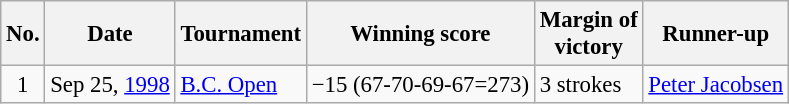<table class="wikitable" style="font-size:95%;">
<tr>
<th>No.</th>
<th>Date</th>
<th>Tournament</th>
<th>Winning score</th>
<th>Margin of<br>victory</th>
<th>Runner-up</th>
</tr>
<tr>
<td align=center>1</td>
<td align=right>Sep 25, <a href='#'>1998</a></td>
<td><a href='#'>B.C. Open</a></td>
<td>−15 (67-70-69-67=273)</td>
<td>3 strokes</td>
<td> <a href='#'>Peter Jacobsen</a></td>
</tr>
</table>
